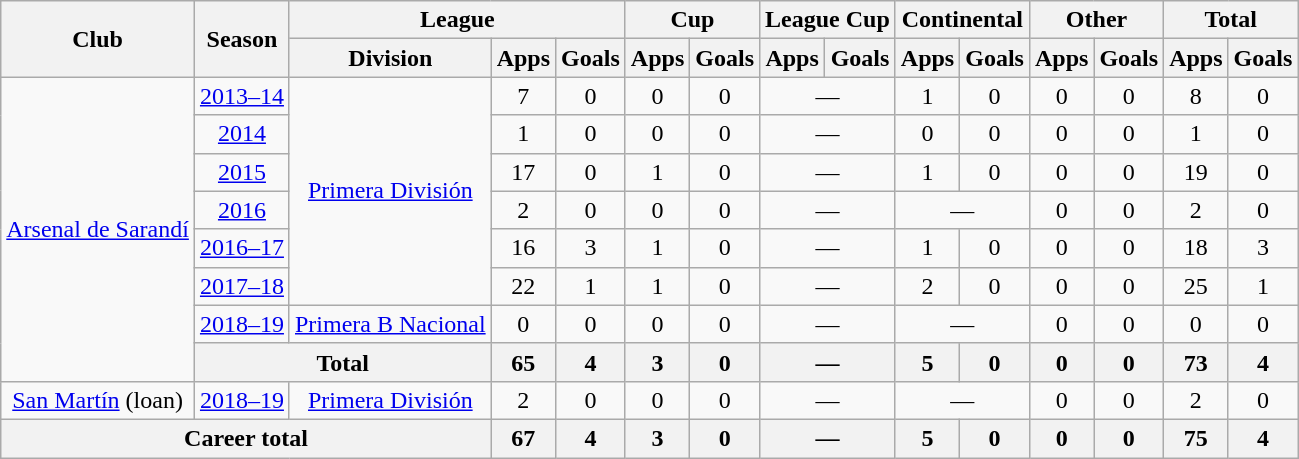<table class="wikitable" style="text-align:center">
<tr>
<th rowspan="2">Club</th>
<th rowspan="2">Season</th>
<th colspan="3">League</th>
<th colspan="2">Cup</th>
<th colspan="2">League Cup</th>
<th colspan="2">Continental</th>
<th colspan="2">Other</th>
<th colspan="2">Total</th>
</tr>
<tr>
<th>Division</th>
<th>Apps</th>
<th>Goals</th>
<th>Apps</th>
<th>Goals</th>
<th>Apps</th>
<th>Goals</th>
<th>Apps</th>
<th>Goals</th>
<th>Apps</th>
<th>Goals</th>
<th>Apps</th>
<th>Goals</th>
</tr>
<tr>
<td rowspan="8"><a href='#'>Arsenal de Sarandí</a></td>
<td><a href='#'>2013–14</a></td>
<td rowspan="6"><a href='#'>Primera División</a></td>
<td>7</td>
<td>0</td>
<td>0</td>
<td>0</td>
<td colspan="2">—</td>
<td>1</td>
<td>0</td>
<td>0</td>
<td>0</td>
<td>8</td>
<td>0</td>
</tr>
<tr>
<td><a href='#'>2014</a></td>
<td>1</td>
<td>0</td>
<td>0</td>
<td>0</td>
<td colspan="2">—</td>
<td>0</td>
<td>0</td>
<td>0</td>
<td>0</td>
<td>1</td>
<td>0</td>
</tr>
<tr>
<td><a href='#'>2015</a></td>
<td>17</td>
<td>0</td>
<td>1</td>
<td>0</td>
<td colspan="2">—</td>
<td>1</td>
<td>0</td>
<td>0</td>
<td>0</td>
<td>19</td>
<td>0</td>
</tr>
<tr>
<td><a href='#'>2016</a></td>
<td>2</td>
<td>0</td>
<td>0</td>
<td>0</td>
<td colspan="2">—</td>
<td colspan="2">—</td>
<td>0</td>
<td>0</td>
<td>2</td>
<td>0</td>
</tr>
<tr>
<td><a href='#'>2016–17</a></td>
<td>16</td>
<td>3</td>
<td>1</td>
<td>0</td>
<td colspan="2">—</td>
<td>1</td>
<td>0</td>
<td>0</td>
<td>0</td>
<td>18</td>
<td>3</td>
</tr>
<tr>
<td><a href='#'>2017–18</a></td>
<td>22</td>
<td>1</td>
<td>1</td>
<td>0</td>
<td colspan="2">—</td>
<td>2</td>
<td>0</td>
<td>0</td>
<td>0</td>
<td>25</td>
<td>1</td>
</tr>
<tr>
<td><a href='#'>2018–19</a></td>
<td><a href='#'>Primera B Nacional</a></td>
<td>0</td>
<td>0</td>
<td>0</td>
<td>0</td>
<td colspan="2">—</td>
<td colspan="2">—</td>
<td>0</td>
<td>0</td>
<td>0</td>
<td>0</td>
</tr>
<tr>
<th colspan="2">Total</th>
<th>65</th>
<th>4</th>
<th>3</th>
<th>0</th>
<th colspan="2">—</th>
<th>5</th>
<th>0</th>
<th>0</th>
<th>0</th>
<th>73</th>
<th>4</th>
</tr>
<tr>
<td><a href='#'>San Martín</a> (loan)</td>
<td><a href='#'>2018–19</a></td>
<td><a href='#'>Primera División</a></td>
<td>2</td>
<td>0</td>
<td>0</td>
<td>0</td>
<td colspan="2">—</td>
<td colspan="2">—</td>
<td>0</td>
<td>0</td>
<td>2</td>
<td>0</td>
</tr>
<tr>
<th colspan="3">Career total</th>
<th>67</th>
<th>4</th>
<th>3</th>
<th>0</th>
<th colspan="2">—</th>
<th>5</th>
<th>0</th>
<th>0</th>
<th>0</th>
<th>75</th>
<th>4</th>
</tr>
</table>
